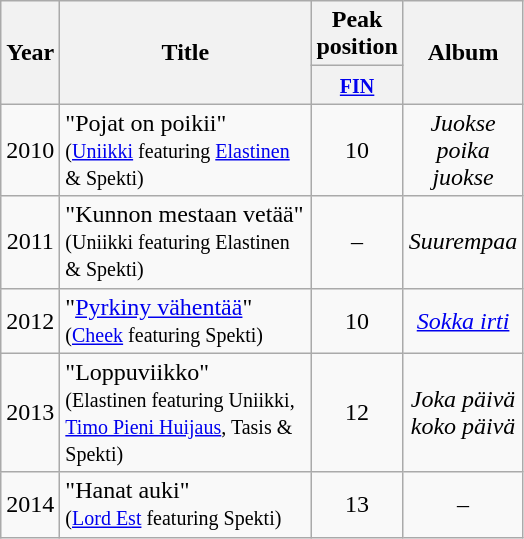<table class="wikitable">
<tr>
<th align="center" rowspan="2" width="10">Year</th>
<th align="center" rowspan="2" width="160">Title</th>
<th align="center" colspan="1" width="20">Peak position</th>
<th align="center" rowspan="2" width="70">Album</th>
</tr>
<tr>
<th width="20"><small><a href='#'>FIN</a><br></small></th>
</tr>
<tr>
<td style="text-align:center;">2010</td>
<td>"Pojat on poikii"<br><small>(<a href='#'>Uniikki</a> featuring <a href='#'>Elastinen</a> & Spekti)</small></td>
<td style="text-align:center;">10</td>
<td style="text-align:center;"><em>Juokse poika juokse</em></td>
</tr>
<tr>
<td style="text-align:center;">2011</td>
<td>"Kunnon mestaan vetää"<br><small>(Uniikki featuring Elastinen & Spekti)</small></td>
<td style="text-align:center;">–</td>
<td style="text-align:center;"><em>Suurempaa</em></td>
</tr>
<tr>
<td style="text-align:center;">2012</td>
<td>"<a href='#'>Pyrkiny vähentää</a>"<br><small>(<a href='#'>Cheek</a> featuring Spekti)</small></td>
<td style="text-align:center;">10</td>
<td style="text-align:center;"><em><a href='#'>Sokka irti</a></em></td>
</tr>
<tr>
<td style="text-align:center;">2013</td>
<td>"Loppuviikko"<br><small>(Elastinen featuring Uniikki, <br><a href='#'>Timo Pieni Huijaus</a>, Tasis & Spekti)</small></td>
<td style="text-align:center;">12</td>
<td style="text-align:center;"><em>Joka päivä koko päivä</em></td>
</tr>
<tr>
<td style="text-align:center;">2014</td>
<td>"Hanat auki"<br><small>(<a href='#'>Lord Est</a> featuring Spekti)</small></td>
<td style="text-align:center;">13</td>
<td style="text-align:center;">–</td>
</tr>
</table>
